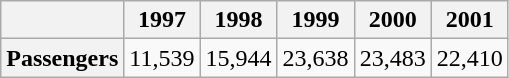<table class="wikitable">
<tr>
<th></th>
<th>1997</th>
<th>1998</th>
<th>1999</th>
<th>2000</th>
<th>2001</th>
</tr>
<tr>
<th>Passengers</th>
<td>11,539</td>
<td>15,944</td>
<td>23,638</td>
<td>23,483</td>
<td>22,410</td>
</tr>
</table>
